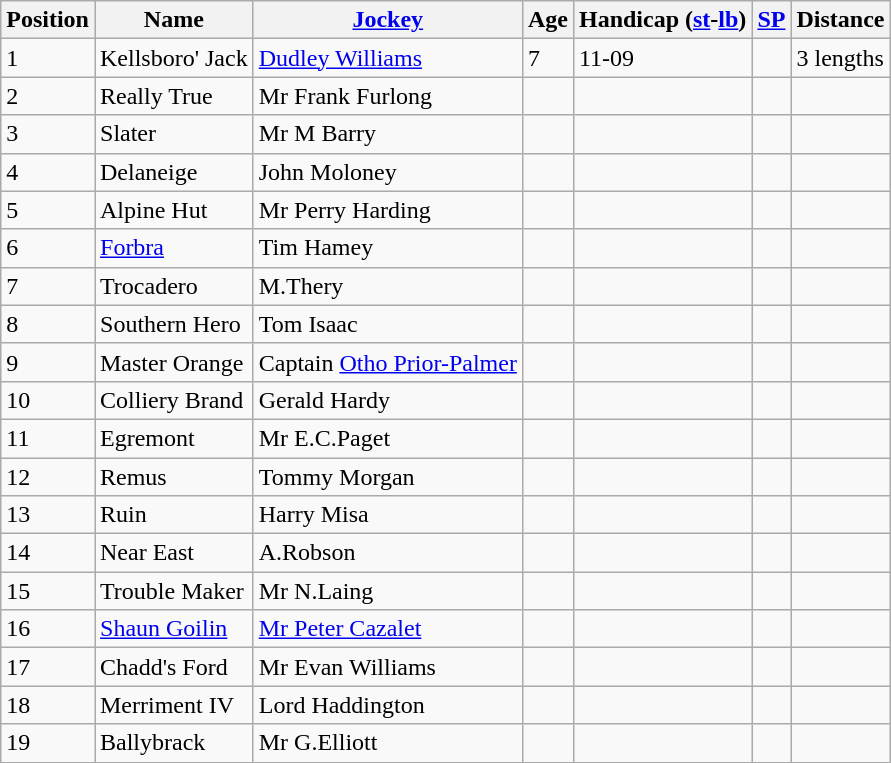<table class="wikitable sortable">
<tr>
<th>Position</th>
<th>Name</th>
<th><a href='#'>Jockey</a></th>
<th data-sort-type="number">Age</th>
<th>Handicap (<a href='#'>st</a>-<a href='#'>lb</a>)</th>
<th><a href='#'>SP</a></th>
<th>Distance</th>
</tr>
<tr>
<td>1</td>
<td>Kellsboro' Jack</td>
<td><a href='#'>Dudley Williams</a></td>
<td>7</td>
<td>11-09</td>
<td></td>
<td>3 lengths</td>
</tr>
<tr>
<td>2</td>
<td>Really True</td>
<td>Mr Frank Furlong</td>
<td></td>
<td></td>
<td></td>
<td></td>
</tr>
<tr>
<td>3</td>
<td>Slater</td>
<td>Mr M Barry</td>
<td></td>
<td></td>
<td></td>
<td></td>
</tr>
<tr>
<td>4</td>
<td>Delaneige</td>
<td>John Moloney</td>
<td></td>
<td></td>
<td></td>
<td></td>
</tr>
<tr>
<td>5</td>
<td>Alpine Hut</td>
<td>Mr Perry Harding</td>
<td></td>
<td></td>
<td></td>
<td></td>
</tr>
<tr>
<td>6</td>
<td><a href='#'>Forbra</a></td>
<td>Tim Hamey</td>
<td></td>
<td></td>
<td></td>
<td></td>
</tr>
<tr>
<td>7</td>
<td>Trocadero</td>
<td>M.Thery</td>
<td></td>
<td></td>
<td></td>
<td></td>
</tr>
<tr>
<td>8</td>
<td>Southern Hero</td>
<td>Tom Isaac</td>
<td></td>
<td></td>
<td></td>
<td></td>
</tr>
<tr>
<td>9</td>
<td>Master Orange</td>
<td>Captain <a href='#'>Otho Prior-Palmer</a></td>
<td></td>
<td></td>
<td></td>
<td></td>
</tr>
<tr>
<td>10</td>
<td>Colliery Brand</td>
<td>Gerald Hardy</td>
<td></td>
<td></td>
<td></td>
<td></td>
</tr>
<tr>
<td>11</td>
<td>Egremont</td>
<td>Mr E.C.Paget</td>
<td></td>
<td></td>
<td></td>
<td></td>
</tr>
<tr>
<td>12</td>
<td>Remus</td>
<td>Tommy Morgan</td>
<td></td>
<td></td>
<td></td>
<td></td>
</tr>
<tr>
<td>13</td>
<td>Ruin</td>
<td>Harry Misa</td>
<td></td>
<td></td>
<td></td>
<td></td>
</tr>
<tr>
<td>14</td>
<td>Near East</td>
<td>A.Robson</td>
<td></td>
<td></td>
<td></td>
<td></td>
</tr>
<tr>
<td>15</td>
<td>Trouble Maker</td>
<td>Mr N.Laing</td>
<td></td>
<td></td>
<td></td>
<td></td>
</tr>
<tr>
<td>16</td>
<td><a href='#'>Shaun Goilin</a></td>
<td><a href='#'>Mr Peter Cazalet</a></td>
<td></td>
<td></td>
<td></td>
<td></td>
</tr>
<tr>
<td>17</td>
<td>Chadd's Ford</td>
<td>Mr Evan Williams</td>
<td></td>
<td></td>
<td></td>
<td></td>
</tr>
<tr>
<td>18</td>
<td>Merriment IV</td>
<td>Lord Haddington</td>
<td></td>
<td></td>
<td></td>
<td></td>
</tr>
<tr>
<td>19</td>
<td>Ballybrack</td>
<td>Mr G.Elliott</td>
<td></td>
<td></td>
<td></td>
<td></td>
</tr>
<tr>
</tr>
</table>
